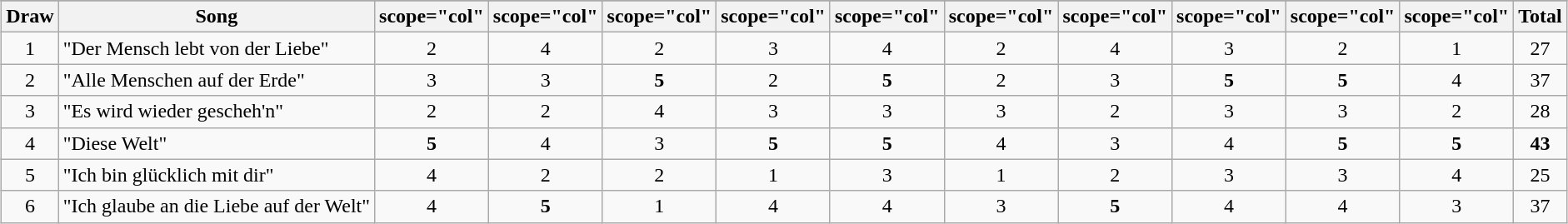<table class="wikitable plainrowheaders" style="margin: 1em auto 1em auto; text-align:center;">
<tr>
</tr>
<tr>
<th scope="col">Draw</th>
<th scope="col">Song</th>
<th>scope="col" </th>
<th>scope="col" </th>
<th>scope="col" </th>
<th>scope="col" </th>
<th>scope="col" </th>
<th>scope="col" </th>
<th>scope="col" </th>
<th>scope="col" </th>
<th>scope="col" </th>
<th>scope="col" </th>
<th scope="col">Total</th>
</tr>
<tr>
<td>1</td>
<td align="left">"Der Mensch lebt von der Liebe"</td>
<td>2</td>
<td>4</td>
<td>2</td>
<td>3</td>
<td>4</td>
<td>2</td>
<td>4</td>
<td>3</td>
<td>2</td>
<td>1</td>
<td>27</td>
</tr>
<tr>
<td>2</td>
<td align="left">"Alle Menschen auf der Erde"</td>
<td>3</td>
<td>3</td>
<td><strong>5</strong></td>
<td>2</td>
<td><strong>5</strong></td>
<td>2</td>
<td>3</td>
<td><strong>5</strong></td>
<td><strong>5</strong></td>
<td>4</td>
<td>37</td>
</tr>
<tr>
<td>3</td>
<td align="left">"Es wird wieder gescheh'n"</td>
<td>2</td>
<td>2</td>
<td>4</td>
<td>3</td>
<td>3</td>
<td>3</td>
<td>2</td>
<td>3</td>
<td>3</td>
<td>2</td>
<td>28</td>
</tr>
<tr>
<td>4</td>
<td align="left">"Diese Welt"</td>
<td><strong>5</strong></td>
<td>4</td>
<td>3</td>
<td><strong>5</strong></td>
<td><strong>5</strong></td>
<td>4</td>
<td>3</td>
<td>4</td>
<td><strong>5</strong></td>
<td><strong>5</strong></td>
<td><strong>43</strong></td>
</tr>
<tr>
<td>5</td>
<td align="left">"Ich bin glücklich mit dir"</td>
<td>4</td>
<td>2</td>
<td>2</td>
<td>1</td>
<td>3</td>
<td>1</td>
<td>2</td>
<td>3</td>
<td>3</td>
<td>4</td>
<td>25</td>
</tr>
<tr>
<td>6</td>
<td align="left">"Ich glaube an die Liebe auf der Welt"</td>
<td>4</td>
<td><strong>5</strong></td>
<td>1</td>
<td>4</td>
<td>4</td>
<td>3</td>
<td><strong>5</strong></td>
<td>4</td>
<td>4</td>
<td>3</td>
<td>37</td>
</tr>
</table>
